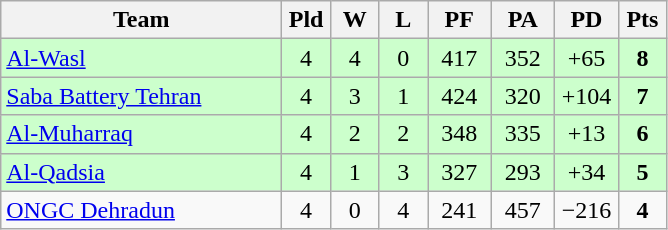<table class="wikitable" style="text-align:center;">
<tr>
<th width=180>Team</th>
<th width=25>Pld</th>
<th width=25>W</th>
<th width=25>L</th>
<th width=35>PF</th>
<th width=35>PA</th>
<th width=35>PD</th>
<th width=25>Pts</th>
</tr>
<tr bgcolor="#ccffcc">
<td align="left"> <a href='#'>Al-Wasl</a></td>
<td>4</td>
<td>4</td>
<td>0</td>
<td>417</td>
<td>352</td>
<td>+65</td>
<td><strong>8</strong></td>
</tr>
<tr bgcolor="#ccffcc">
<td align="left"> <a href='#'>Saba Battery Tehran</a></td>
<td>4</td>
<td>3</td>
<td>1</td>
<td>424</td>
<td>320</td>
<td>+104</td>
<td><strong>7</strong></td>
</tr>
<tr bgcolor="#ccffcc">
<td align="left"> <a href='#'>Al-Muharraq</a></td>
<td>4</td>
<td>2</td>
<td>2</td>
<td>348</td>
<td>335</td>
<td>+13</td>
<td><strong>6</strong></td>
</tr>
<tr bgcolor="#ccffcc">
<td align="left"> <a href='#'>Al-Qadsia</a></td>
<td>4</td>
<td>1</td>
<td>3</td>
<td>327</td>
<td>293</td>
<td>+34</td>
<td><strong>5</strong></td>
</tr>
<tr>
<td align="left"> <a href='#'>ONGC Dehradun</a></td>
<td>4</td>
<td>0</td>
<td>4</td>
<td>241</td>
<td>457</td>
<td>−216</td>
<td><strong>4</strong></td>
</tr>
</table>
